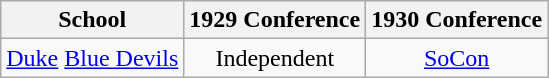<table class="wikitable sortable">
<tr>
<th>School</th>
<th>1929 Conference</th>
<th>1930 Conference</th>
</tr>
<tr style="text-align:center;">
<td><a href='#'>Duke</a> <a href='#'>Blue Devils</a></td>
<td>Independent</td>
<td><a href='#'>SoCon</a></td>
</tr>
</table>
